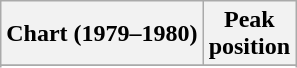<table class="wikitable sortable plainrowheaders" style="text-align:center">
<tr>
<th>Chart (1979–1980)</th>
<th>Peak<br>position</th>
</tr>
<tr>
</tr>
<tr>
</tr>
<tr>
</tr>
<tr>
</tr>
</table>
